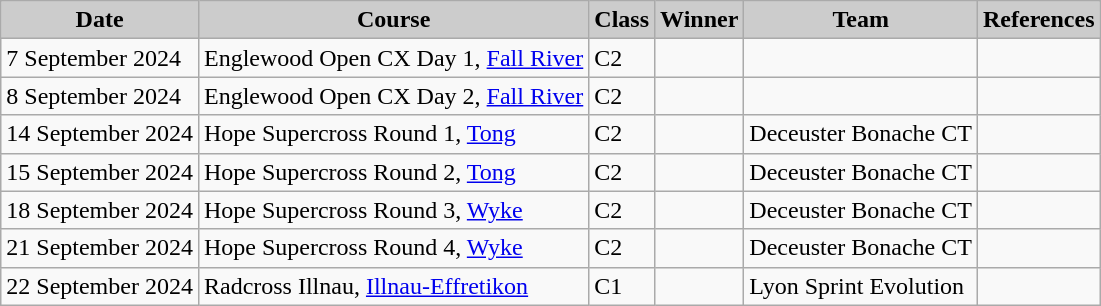<table class="wikitable sortable alternance ">
<tr>
<th scope="col" style="background-color:#CCCCCC;">Date</th>
<th scope="col" style="background-color:#CCCCCC;">Course</th>
<th scope="col" style="background-color:#CCCCCC;">Class</th>
<th scope="col" style="background-color:#CCCCCC;">Winner</th>
<th scope="col" style="background-color:#CCCCCC;">Team</th>
<th scope="col" style="background-color:#CCCCCC;">References</th>
</tr>
<tr>
<td>7 September 2024</td>
<td> Englewood Open CX Day 1, <a href='#'>Fall River</a></td>
<td>C2</td>
<td></td>
<td></td>
<td></td>
</tr>
<tr>
<td>8 September 2024</td>
<td> Englewood Open CX Day 2, <a href='#'>Fall River</a></td>
<td>C2</td>
<td></td>
<td></td>
<td></td>
</tr>
<tr>
<td>14 September 2024</td>
<td> Hope Supercross Round 1, <a href='#'>Tong</a></td>
<td>C2</td>
<td></td>
<td>Deceuster Bonache CT</td>
<td></td>
</tr>
<tr>
<td>15 September 2024</td>
<td> Hope Supercross Round 2, <a href='#'>Tong</a></td>
<td>C2</td>
<td></td>
<td>Deceuster Bonache CT</td>
<td></td>
</tr>
<tr>
<td>18 September 2024</td>
<td> Hope Supercross Round 3, <a href='#'>Wyke</a></td>
<td>C2</td>
<td></td>
<td>Deceuster Bonache CT</td>
<td></td>
</tr>
<tr>
<td>21 September 2024</td>
<td> Hope Supercross Round 4, <a href='#'>Wyke</a></td>
<td>C2</td>
<td></td>
<td>Deceuster Bonache CT</td>
<td></td>
</tr>
<tr>
<td>22 September 2024</td>
<td> Radcross Illnau, <a href='#'>Illnau-Effretikon</a></td>
<td>C1</td>
<td></td>
<td>Lyon Sprint Evolution</td>
<td></td>
</tr>
</table>
